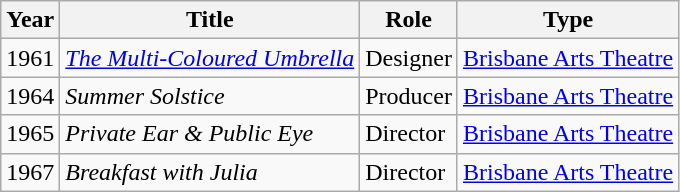<table class="wikitable">
<tr>
<th>Year</th>
<th>Title</th>
<th>Role</th>
<th>Type</th>
</tr>
<tr>
<td>1961</td>
<td><em><a href='#'>The Multi-Coloured Umbrella</a></em></td>
<td>Designer</td>
<td><a href='#'>Brisbane Arts Theatre</a></td>
</tr>
<tr>
<td>1964</td>
<td><em>Summer Solstice</em></td>
<td>Producer</td>
<td><a href='#'>Brisbane Arts Theatre</a></td>
</tr>
<tr>
<td>1965</td>
<td><em>Private Ear & Public Eye</em></td>
<td>Director</td>
<td><a href='#'>Brisbane Arts Theatre</a></td>
</tr>
<tr>
<td>1967</td>
<td><em>Breakfast with Julia</em></td>
<td>Director</td>
<td><a href='#'>Brisbane Arts Theatre</a></td>
</tr>
</table>
